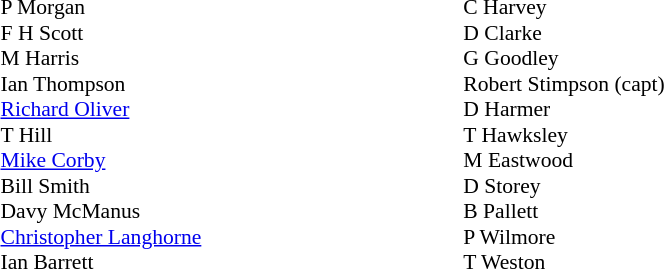<table style="width:40%;">
<tr>
<td style="vertical-align:top; width:50%;"><br><table style="font-size: 90%" cellspacing="0" cellpadding="0">
<tr>
<td>P Morgan</td>
</tr>
<tr>
<td>F H Scott</td>
</tr>
<tr>
<td>M Harris</td>
</tr>
<tr>
<td>Ian Thompson</td>
</tr>
<tr>
<td><a href='#'>Richard Oliver</a></td>
</tr>
<tr>
<td>T Hill</td>
</tr>
<tr>
<td><a href='#'>Mike Corby</a></td>
</tr>
<tr>
<td>Bill Smith</td>
</tr>
<tr>
<td>Davy McManus</td>
</tr>
<tr>
<td><a href='#'>Christopher Langhorne</a></td>
</tr>
<tr>
<td>Ian Barrett</td>
</tr>
<tr>
</tr>
</table>
</td>
<td style="vertical-align:top; width:50%;"><br><table cellspacing="0" cellpadding="0" style="font-size:90%; margin:auto;">
<tr>
<td>C Harvey</td>
</tr>
<tr>
<td>D Clarke</td>
</tr>
<tr>
<td>G Goodley</td>
</tr>
<tr>
<td>Robert Stimpson (capt)</td>
</tr>
<tr>
<td>D Harmer</td>
</tr>
<tr>
<td>T Hawksley</td>
</tr>
<tr>
<td>M Eastwood</td>
</tr>
<tr>
<td>D Storey</td>
</tr>
<tr>
<td>B Pallett</td>
</tr>
<tr>
<td>P Wilmore</td>
</tr>
<tr>
<td>T Weston</td>
</tr>
</table>
</td>
</tr>
</table>
